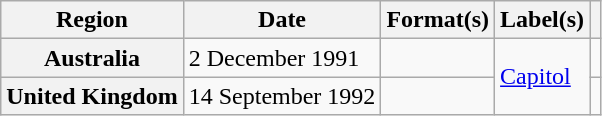<table class="wikitable plainrowheaders">
<tr>
<th scope="col">Region</th>
<th scope="col">Date</th>
<th scope="col">Format(s)</th>
<th scope="col">Label(s)</th>
<th scope="col"></th>
</tr>
<tr>
<th scope="row">Australia</th>
<td>2 December 1991</td>
<td></td>
<td rowspan="2"><a href='#'>Capitol</a></td>
<td></td>
</tr>
<tr>
<th scope="row">United Kingdom</th>
<td>14 September 1992</td>
<td></td>
<td></td>
</tr>
</table>
